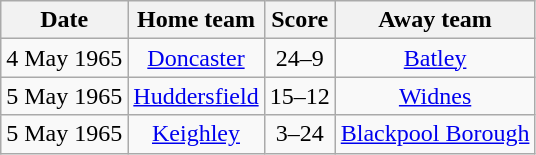<table class="wikitable" style="text-align: center">
<tr>
<th>Date</th>
<th>Home team</th>
<th>Score</th>
<th>Away team</th>
</tr>
<tr>
<td>4 May 1965</td>
<td><a href='#'>Doncaster</a></td>
<td>24–9</td>
<td><a href='#'>Batley</a></td>
</tr>
<tr>
<td>5 May 1965</td>
<td><a href='#'>Huddersfield</a></td>
<td>15–12</td>
<td><a href='#'>Widnes</a></td>
</tr>
<tr>
<td>5 May 1965</td>
<td><a href='#'>Keighley</a></td>
<td>3–24</td>
<td><a href='#'>Blackpool Borough</a></td>
</tr>
</table>
